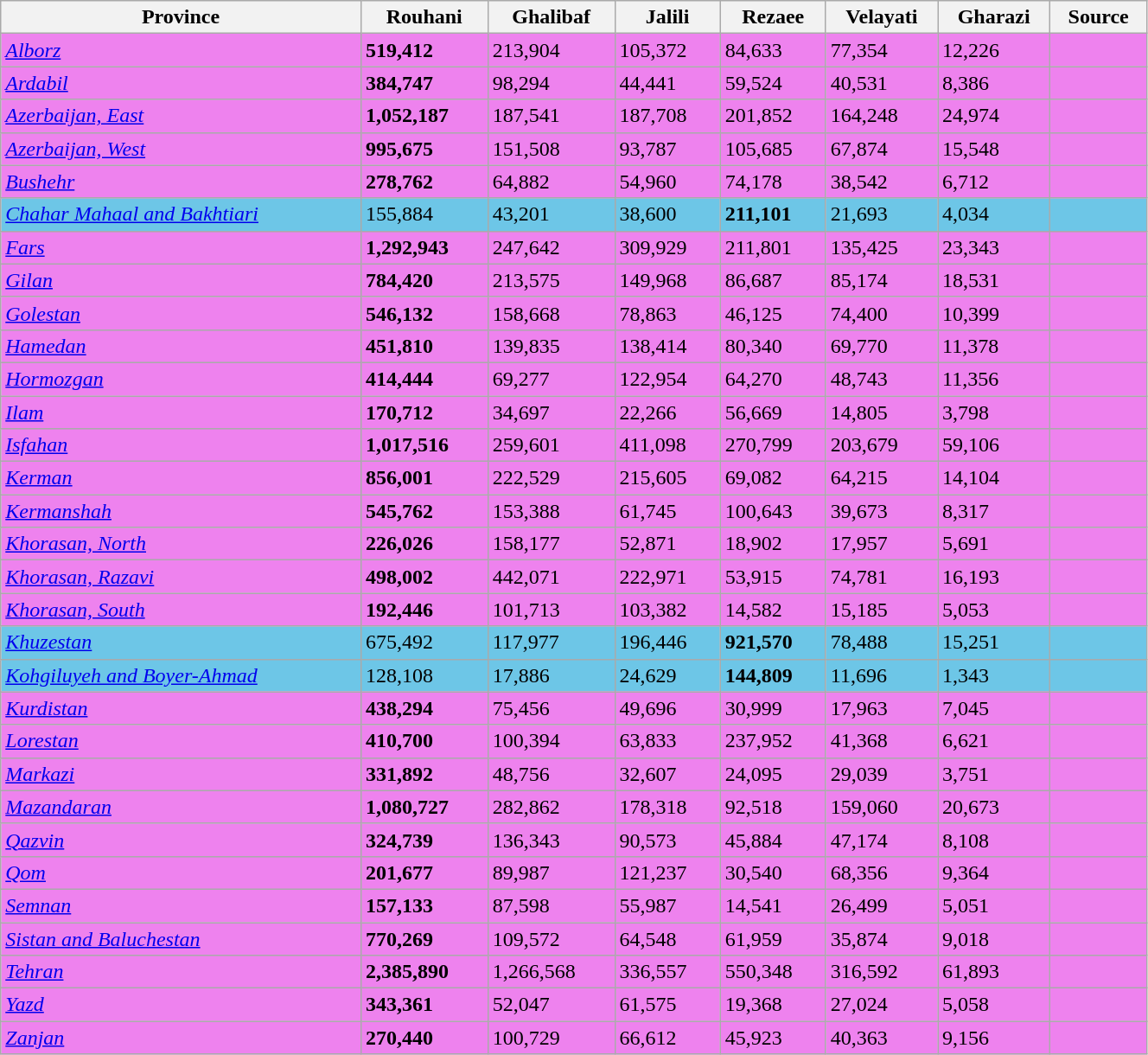<table style="width:70%;" class="wikitable sortable collapsible collapsed">
<tr>
<th>Province</th>
<th>Rouhani</th>
<th>Ghalibaf</th>
<th>Jalili</th>
<th>Rezaee</th>
<th>Velayati</th>
<th>Gharazi</th>
<th class="unsortable">Source</th>
</tr>
<tr class="sortbottom" style="background:violet;">
<td><em><a href='#'>Alborz</a> </em></td>
<td><strong>519,412</strong></td>
<td>213,904</td>
<td>105,372</td>
<td>84,633</td>
<td>77,354</td>
<td>12,226</td>
<td></td>
</tr>
<tr class="sortbottom" style="background:violet;">
<td><em><a href='#'>Ardabil</a> </em></td>
<td><strong>384,747</strong></td>
<td>98,294</td>
<td>44,441</td>
<td>59,524</td>
<td>40,531</td>
<td>8,386</td>
<td></td>
</tr>
<tr class="sortbottom" style="background:violet;">
<td><em><a href='#'>Azerbaijan, East</a> </em></td>
<td><strong>1,052,187</strong></td>
<td>187,541</td>
<td>187,708</td>
<td>201,852</td>
<td>164,248</td>
<td>24,974</td>
<td></td>
</tr>
<tr class="sortbottom" style="background:violet;">
<td><em><a href='#'>Azerbaijan, West</a> </em></td>
<td><strong>995,675</strong></td>
<td>151,508</td>
<td>93,787</td>
<td>105,685</td>
<td>67,874</td>
<td>15,548</td>
<td></td>
</tr>
<tr class="sortbottom" style="background:violet;">
<td><em><a href='#'>Bushehr</a></em></td>
<td><strong>278,762</strong></td>
<td>64,882</td>
<td>54,960</td>
<td>74,178</td>
<td>38,542</td>
<td>6,712</td>
<td></td>
</tr>
<tr class="sortbottom" style="background:#6DC6E7">
<td><em><a href='#'>Chahar Mahaal and Bakhtiari</a> </em></td>
<td>155,884</td>
<td>43,201</td>
<td>38,600</td>
<td><strong>211,101</strong></td>
<td>21,693</td>
<td>4,034</td>
<td></td>
</tr>
<tr class="sortbottom" style="background:violet;">
<td><em><a href='#'>Fars</a> </em></td>
<td><strong>1,292,943</strong></td>
<td>247,642</td>
<td>309,929</td>
<td>211,801</td>
<td>135,425</td>
<td>23,343</td>
<td></td>
</tr>
<tr class="sortbottom" style="background:violet;">
<td><em><a href='#'>Gilan</a> </em></td>
<td><strong>784,420</strong></td>
<td>213,575</td>
<td>149,968</td>
<td>86,687</td>
<td>85,174</td>
<td>18,531</td>
<td></td>
</tr>
<tr class="sortbottom" style="background:violet;">
<td><em><a href='#'>Golestan</a> </em></td>
<td><strong>546,132</strong></td>
<td>158,668</td>
<td>78,863</td>
<td>46,125</td>
<td>74,400</td>
<td>10,399</td>
<td></td>
</tr>
<tr class="sortbottom" style="background:violet;">
<td><em><a href='#'>Hamedan</a> </em></td>
<td><strong>451,810</strong></td>
<td>139,835</td>
<td>138,414</td>
<td>80,340</td>
<td>69,770</td>
<td>11,378</td>
<td></td>
</tr>
<tr class="sortbottom" style="background:violet;">
<td><em><a href='#'>Hormozgan</a> </em></td>
<td><strong>414,444</strong></td>
<td>69,277</td>
<td>122,954</td>
<td>64,270</td>
<td>48,743</td>
<td>11,356</td>
<td></td>
</tr>
<tr class="sortbottom" style="background:violet;">
<td><em><a href='#'>Ilam</a> </em></td>
<td><strong>170,712</strong></td>
<td>34,697</td>
<td>22,266</td>
<td>56,669</td>
<td>14,805</td>
<td>3,798</td>
<td></td>
</tr>
<tr class="sortbottom" style="background:violet;">
<td><em><a href='#'>Isfahan</a> </em></td>
<td><strong>1,017,516</strong></td>
<td>259,601</td>
<td>411,098</td>
<td>270,799</td>
<td>203,679</td>
<td>59,106</td>
<td></td>
</tr>
<tr class="sortbottom" style="background:violet;">
<td><em><a href='#'>Kerman</a></em></td>
<td><strong>856,001</strong></td>
<td>222,529</td>
<td>215,605</td>
<td>69,082</td>
<td>64,215</td>
<td>14,104</td>
<td></td>
</tr>
<tr class="sortbottom" style="background:violet;">
<td><em><a href='#'>Kermanshah</a> </em></td>
<td><strong>545,762</strong></td>
<td>153,388</td>
<td>61,745</td>
<td>100,643</td>
<td>39,673</td>
<td>8,317</td>
<td></td>
</tr>
<tr class="sortbottom" style="background:violet;">
<td><em><a href='#'>Khorasan, North</a> </em></td>
<td><strong>226,026</strong></td>
<td>158,177</td>
<td>52,871</td>
<td>18,902</td>
<td>17,957</td>
<td>5,691</td>
<td></td>
</tr>
<tr class="sortbottom" style="background:violet;">
<td><em><a href='#'>Khorasan, Razavi</a></em></td>
<td><strong>498,002</strong></td>
<td>442,071</td>
<td>222,971</td>
<td>53,915</td>
<td>74,781</td>
<td>16,193</td>
<td></td>
</tr>
<tr class="sortbottom" style="background:violet;">
<td><em><a href='#'>Khorasan, South</a></em></td>
<td><strong>192,446</strong></td>
<td>101,713</td>
<td>103,382</td>
<td>14,582</td>
<td>15,185</td>
<td>5,053</td>
<td></td>
</tr>
<tr class="sortbottom" style="background:#6DC6E7">
<td><em><a href='#'>Khuzestan</a> </em></td>
<td>675,492</td>
<td>117,977</td>
<td>196,446</td>
<td><strong>921,570</strong></td>
<td>78,488</td>
<td>15,251</td>
<td></td>
</tr>
<tr class="sortbottom" style="background:#6DC6E7">
<td><em><a href='#'>Kohgiluyeh and Boyer-Ahmad</a> </em></td>
<td>128,108</td>
<td>17,886</td>
<td>24,629</td>
<td><strong>144,809</strong></td>
<td>11,696</td>
<td>1,343</td>
<td></td>
</tr>
<tr class="sortbottom" style="background:violet;">
<td><em><a href='#'>Kurdistan</a></em></td>
<td><strong>438,294</strong></td>
<td>75,456</td>
<td>49,696</td>
<td>30,999</td>
<td>17,963</td>
<td>7,045</td>
<td></td>
</tr>
<tr class="sortbottom" style="background:violet;">
<td><em><a href='#'>Lorestan</a></em></td>
<td><strong>410,700</strong></td>
<td>100,394</td>
<td>63,833</td>
<td>237,952</td>
<td>41,368</td>
<td>6,621</td>
<td></td>
</tr>
<tr class="sortbottom" style="background:violet;">
<td><em><a href='#'>Markazi</a></em></td>
<td><strong>331,892</strong></td>
<td>48,756</td>
<td>32,607</td>
<td>24,095</td>
<td>29,039</td>
<td>3,751</td>
<td></td>
</tr>
<tr class="sortbottom" style="background:violet;">
<td><em><a href='#'>Mazandaran</a></em></td>
<td><strong>1,080,727</strong></td>
<td>282,862</td>
<td>178,318</td>
<td>92,518</td>
<td>159,060</td>
<td>20,673</td>
<td></td>
</tr>
<tr class="sortbottom" style="background:violet;">
<td><em><a href='#'>Qazvin</a> </em></td>
<td><strong>324,739</strong></td>
<td>136,343</td>
<td>90,573</td>
<td>45,884</td>
<td>47,174</td>
<td>8,108</td>
<td></td>
</tr>
<tr class="sortbottom" style="background:violet;">
<td><em><a href='#'>Qom</a> </em></td>
<td><strong>201,677</strong></td>
<td>89,987</td>
<td>121,237</td>
<td>30,540</td>
<td>68,356</td>
<td>9,364</td>
<td></td>
</tr>
<tr class="sortbottom" style="background:violet;">
<td><em><a href='#'>Semnan</a></em></td>
<td><strong>157,133</strong></td>
<td>87,598</td>
<td>55,987</td>
<td>14,541</td>
<td>26,499</td>
<td>5,051</td>
<td></td>
</tr>
<tr class="sortbottom" style="background:violet;">
<td><em><a href='#'>Sistan and Baluchestan</a></em></td>
<td><strong>770,269</strong></td>
<td>109,572</td>
<td>64,548</td>
<td>61,959</td>
<td>35,874</td>
<td>9,018</td>
<td></td>
</tr>
<tr class="sortbottom" style="background:violet;">
<td><em><a href='#'>Tehran</a></em></td>
<td><strong>2,385,890</strong></td>
<td>1,266,568</td>
<td>336,557</td>
<td>550,348</td>
<td>316,592</td>
<td>61,893</td>
<td></td>
</tr>
<tr class="sortbottom" style="background:violet;">
<td><em><a href='#'>Yazd</a></em></td>
<td><strong>343,361</strong></td>
<td>52,047</td>
<td>61,575</td>
<td>19,368</td>
<td>27,024</td>
<td>5,058</td>
<td></td>
</tr>
<tr class="sortbottom" style="background:violet;">
<td><em><a href='#'>Zanjan</a></em></td>
<td><strong>270,440</strong></td>
<td>100,729</td>
<td>66,612</td>
<td>45,923</td>
<td>40,363</td>
<td>9,156</td>
<td></td>
</tr>
</table>
